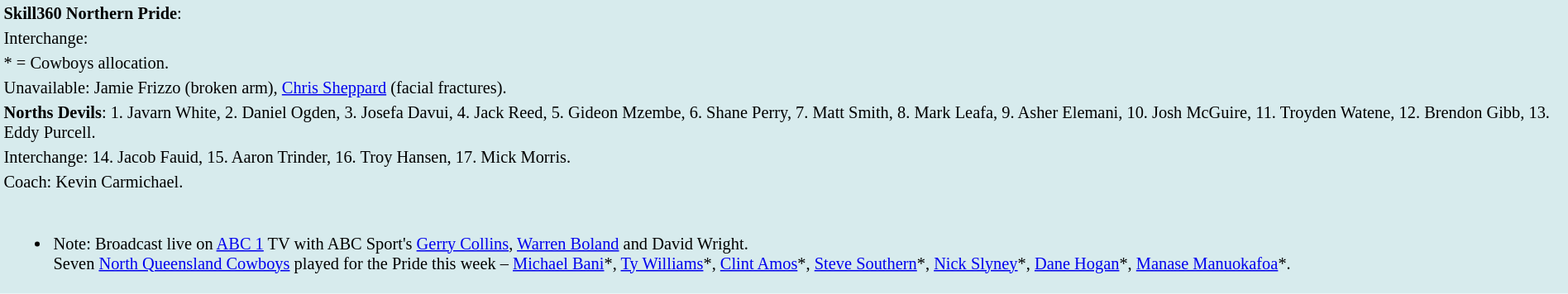<table style="background:#d7ebed; font-size:85%; width:100%;">
<tr>
<td><strong>Skill360 Northern Pride</strong>:             </td>
</tr>
<tr>
<td>Interchange:    </td>
</tr>
<tr>
<td>* = Cowboys allocation.</td>
</tr>
<tr>
<td>Unavailable: Jamie Frizzo (broken arm), <a href='#'>Chris Sheppard</a> (facial fractures).</td>
</tr>
<tr>
<td><strong>Norths Devils</strong>: 1. Javarn White, 2. Daniel Ogden, 3. Josefa Davui, 4. Jack Reed, 5. Gideon Mzembe, 6. Shane Perry, 7. Matt Smith, 8. Mark Leafa, 9. Asher Elemani, 10. Josh McGuire, 11. Troyden Watene, 12. Brendon Gibb, 13. Eddy Purcell.</td>
</tr>
<tr>
<td>Interchange: 14. Jacob Fauid, 15. Aaron Trinder, 16. Troy Hansen, 17. Mick Morris.</td>
</tr>
<tr>
<td>Coach: Kevin Carmichael.</td>
</tr>
<tr>
<td><br><ul><li>Note: Broadcast live on <a href='#'>ABC 1</a> TV with ABC Sport's <a href='#'>Gerry Collins</a>, <a href='#'>Warren Boland</a> and David Wright.<br>Seven <a href='#'>North Queensland Cowboys</a> played for the Pride this week – <a href='#'>Michael Bani</a>*, <a href='#'>Ty Williams</a>*, <a href='#'>Clint Amos</a>*, <a href='#'>Steve Southern</a>*, <a href='#'>Nick Slyney</a>*, <a href='#'>Dane Hogan</a>*, <a href='#'>Manase Manuokafoa</a>*.</li></ul></td>
</tr>
</table>
